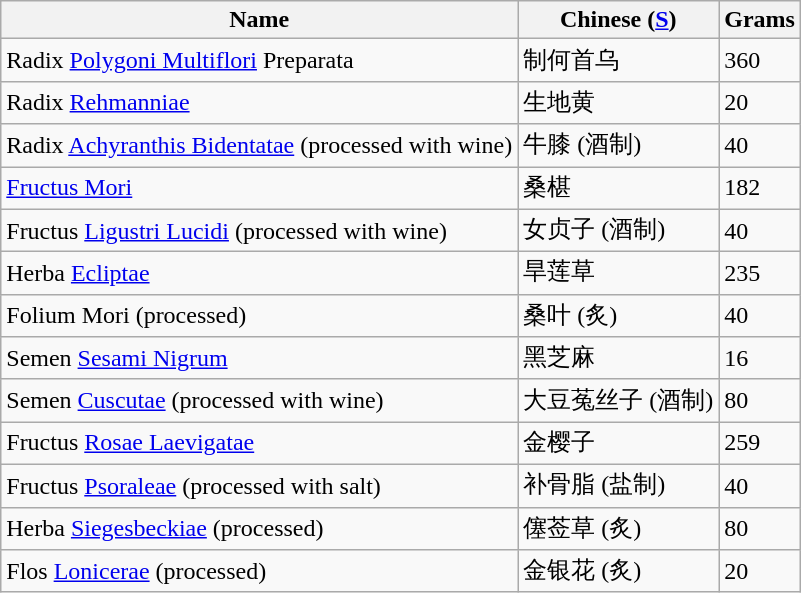<table class="wikitable sortable">
<tr>
<th>Name</th>
<th>Chinese (<a href='#'>S</a>)</th>
<th>Grams</th>
</tr>
<tr>
<td>Radix <a href='#'>Polygoni Multiflori</a> Preparata</td>
<td>制何首乌</td>
<td>360</td>
</tr>
<tr>
<td>Radix <a href='#'>Rehmanniae</a></td>
<td>生地黄</td>
<td>20</td>
</tr>
<tr>
<td>Radix <a href='#'>Achyranthis Bidentatae</a> (processed with wine)</td>
<td>牛膝  (酒制)</td>
<td>40</td>
</tr>
<tr>
<td><a href='#'>Fructus Mori</a></td>
<td>桑椹</td>
<td>182</td>
</tr>
<tr>
<td>Fructus <a href='#'>Ligustri Lucidi</a> (processed with wine)</td>
<td>女贞子  (酒制)</td>
<td>40</td>
</tr>
<tr>
<td>Herba <a href='#'>Ecliptae</a></td>
<td>旱莲草</td>
<td>235</td>
</tr>
<tr>
<td>Folium Mori (processed)</td>
<td>桑叶 (炙)</td>
<td>40</td>
</tr>
<tr>
<td>Semen <a href='#'>Sesami Nigrum</a></td>
<td>黑芝麻</td>
<td>16</td>
</tr>
<tr>
<td>Semen <a href='#'>Cuscutae</a> (processed with wine)</td>
<td>大豆菟丝子  (酒制)</td>
<td>80</td>
</tr>
<tr>
<td>Fructus <a href='#'>Rosae Laevigatae</a></td>
<td>金樱子</td>
<td>259</td>
</tr>
<tr>
<td>Fructus <a href='#'>Psoraleae</a> (processed with salt)</td>
<td>补骨脂 (盐制)</td>
<td>40</td>
</tr>
<tr>
<td>Herba <a href='#'>Siegesbeckiae</a> (processed)</td>
<td>僿莶草  (炙)</td>
<td>80</td>
</tr>
<tr>
<td>Flos <a href='#'>Lonicerae</a> (processed)</td>
<td>金银花  (炙)</td>
<td>20</td>
</tr>
</table>
